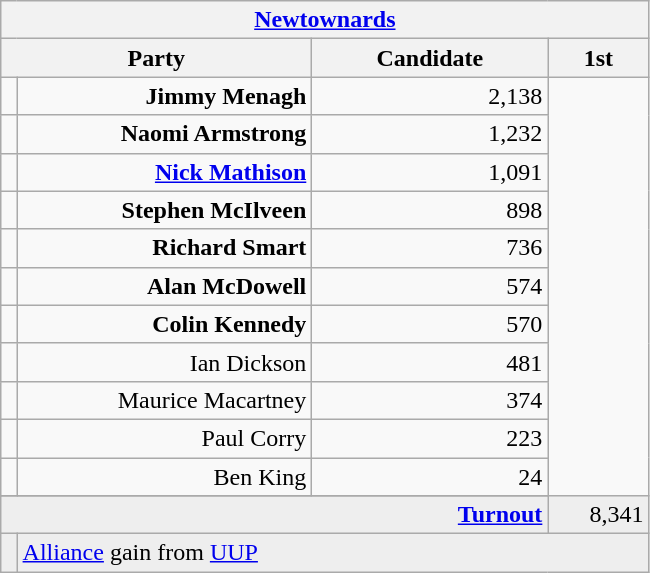<table class="wikitable">
<tr>
<th colspan="4" align="center"><a href='#'>Newtownards</a></th>
</tr>
<tr>
<th colspan="2" align="center" width=200>Party</th>
<th width=150>Candidate</th>
<th width=60>1st </th>
</tr>
<tr>
<td></td>
<td align="right"><strong>Jimmy Menagh</strong></td>
<td align="right">2,138</td>
</tr>
<tr>
<td></td>
<td align="right"><strong>Naomi Armstrong</strong></td>
<td align="right">1,232</td>
</tr>
<tr>
<td></td>
<td align="right"><strong><a href='#'>Nick Mathison</a></strong></td>
<td align="right">1,091</td>
</tr>
<tr>
<td></td>
<td align="right"><strong>Stephen McIlveen</strong></td>
<td align="right">898</td>
</tr>
<tr>
<td></td>
<td align="right"><strong>Richard Smart</strong></td>
<td align="right">736</td>
</tr>
<tr>
<td></td>
<td align="right"><strong>Alan McDowell</strong></td>
<td align="right">574</td>
</tr>
<tr>
<td></td>
<td align="right"><strong>Colin Kennedy</strong></td>
<td align="right">570</td>
</tr>
<tr>
<td></td>
<td align="right">Ian Dickson</td>
<td align="right">481</td>
</tr>
<tr>
<td></td>
<td align="right">Maurice Macartney</td>
<td align="right">374</td>
</tr>
<tr>
<td></td>
<td align="right">Paul Corry</td>
<td align="right">223</td>
</tr>
<tr>
<td></td>
<td align="right">Ben King</td>
<td align="right">24</td>
</tr>
<tr>
</tr>
<tr bgcolor="EEEEEE">
<td colspan=3 align="right"><strong><a href='#'>Turnout</a></strong></td>
<td align="right">8,341</td>
</tr>
<tr bgcolor="EEEEEE">
<td bgcolor=></td>
<td colspan=4 bgcolor="EEEEEE"><a href='#'>Alliance</a> gain from <a href='#'>UUP</a></td>
</tr>
</table>
